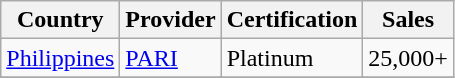<table class="wikitable">
<tr>
<th>Country</th>
<th>Provider</th>
<th>Certification</th>
<th>Sales</th>
</tr>
<tr>
<td><a href='#'>Philippines</a></td>
<td><a href='#'>PARI</a></td>
<td>Platinum</td>
<td>25,000+</td>
</tr>
<tr>
</tr>
</table>
